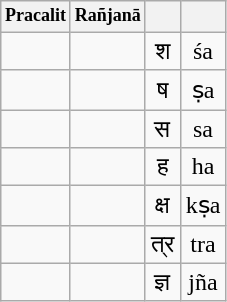<table class="wikitable" style="text-align: center; font-size: 16px; float: left; margin-right: 1em;">
<tr style="font-size: 12px">
<th>Pracalit</th>
<th>Rañjanā</th>
<th></th>
<th></th>
</tr>
<tr>
<td></td>
<td></td>
<td>श</td>
<td>śa</td>
</tr>
<tr>
<td></td>
<td></td>
<td>ष</td>
<td>ṣa</td>
</tr>
<tr>
<td></td>
<td></td>
<td>स</td>
<td>sa</td>
</tr>
<tr>
<td></td>
<td></td>
<td>ह</td>
<td>ha</td>
</tr>
<tr>
<td></td>
<td></td>
<td>क्ष</td>
<td>kṣa</td>
</tr>
<tr>
<td></td>
<td></td>
<td>त्र</td>
<td>tra</td>
</tr>
<tr>
<td></td>
<td></td>
<td>ज्ञ</td>
<td>jña</td>
</tr>
</table>
